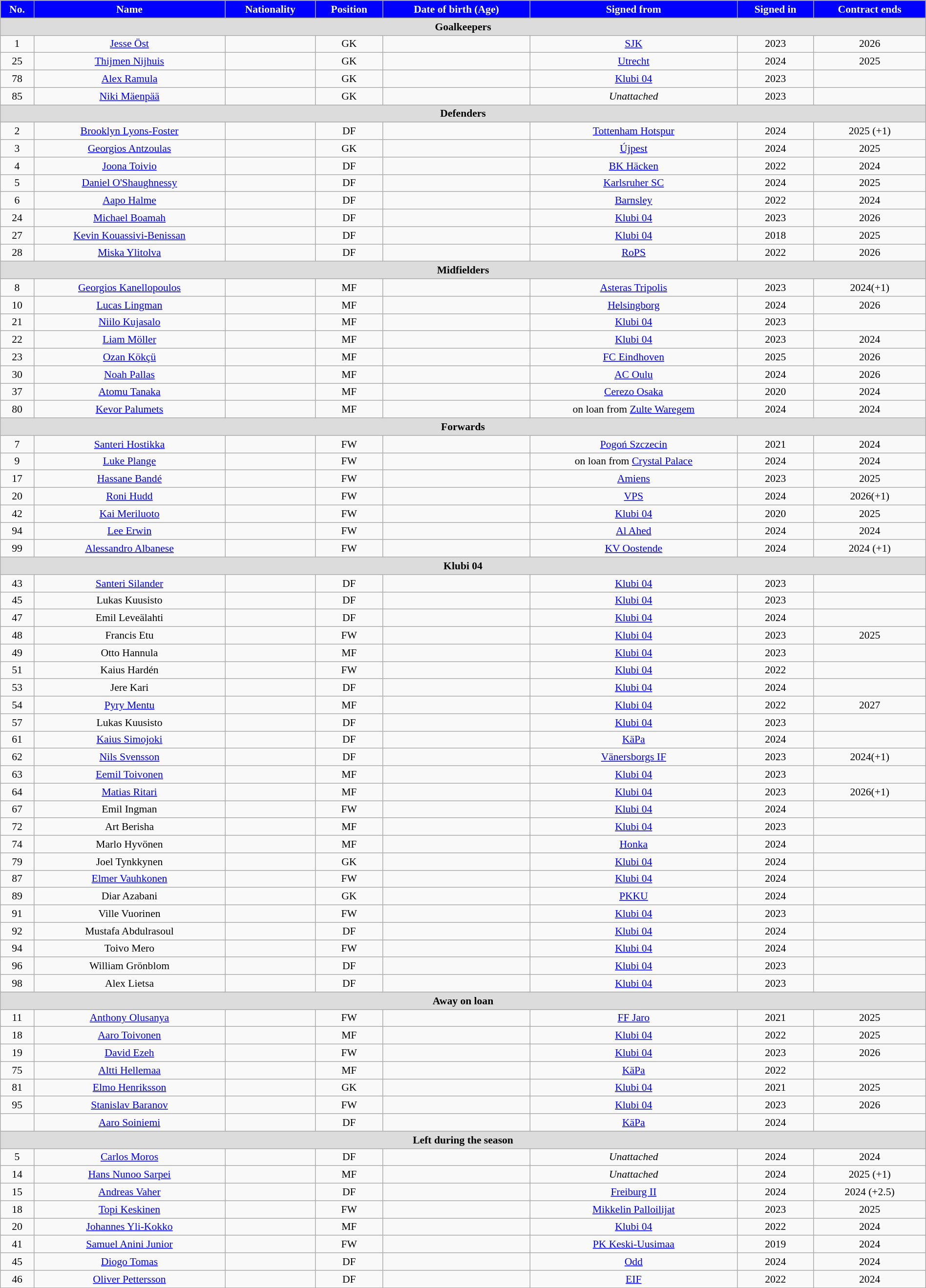<table class="wikitable sortable"  style="text-align:center; font-size:90%; width:100%;">
<tr>
<th style="background:#00f; color:white; text-align:center;">No.</th>
<th style="background:#00f; color:white; text-align:center;">Name</th>
<th style="background:#00f; color:white; text-align:center;">Nationality</th>
<th style="background:#00f; color:white; text-align:center;">Position</th>
<th style="background:#00f; color:white; text-align:center;">Date of birth (Age)</th>
<th style="background:#00f; color:white; text-align:center;">Signed from</th>
<th style="background:#00f; color:white; text-align:center;">Signed in</th>
<th style="background:#00f; color:white; text-align:center;">Contract ends</th>
</tr>
<tr>
<th colspan="8" style="background:#dcdcdc; text-align:center;">Goalkeepers</th>
</tr>
<tr>
<td>1</td>
<td><a href='#'>Jesse Öst</a></td>
<td></td>
<td>GK</td>
<td></td>
<td><a href='#'>SJK</a></td>
<td>2023</td>
<td>2026</td>
</tr>
<tr>
<td>25</td>
<td><a href='#'>Thijmen Nijhuis</a></td>
<td></td>
<td>GK</td>
<td></td>
<td><a href='#'>Utrecht</a></td>
<td>2024</td>
<td>2025</td>
</tr>
<tr>
<td>78</td>
<td><a href='#'>Alex Ramula</a></td>
<td></td>
<td>GK</td>
<td></td>
<td><a href='#'>Klubi 04</a></td>
<td>2023</td>
<td></td>
</tr>
<tr>
<td>85</td>
<td><a href='#'>Niki Mäenpää</a></td>
<td></td>
<td>GK</td>
<td></td>
<td><em>Unattached</em></td>
<td>2023</td>
<td></td>
</tr>
<tr>
<th colspan="8" style="background:#dcdcdc; text-align:center;">Defenders</th>
</tr>
<tr>
<td>2</td>
<td><a href='#'>Brooklyn Lyons-Foster</a></td>
<td></td>
<td>DF</td>
<td></td>
<td><a href='#'>Tottenham Hotspur</a></td>
<td>2024</td>
<td>2025 (+1)</td>
</tr>
<tr>
<td>3</td>
<td><a href='#'>Georgios Antzoulas</a></td>
<td></td>
<td>GK</td>
<td></td>
<td><a href='#'>Újpest</a></td>
<td>2024</td>
<td>2025</td>
</tr>
<tr>
<td>4</td>
<td><a href='#'>Joona Toivio</a></td>
<td></td>
<td>DF</td>
<td></td>
<td><a href='#'>BK Häcken</a></td>
<td>2022</td>
<td>2024</td>
</tr>
<tr>
<td>5</td>
<td><a href='#'>Daniel O'Shaughnessy</a></td>
<td></td>
<td>DF</td>
<td></td>
<td><a href='#'>Karlsruher SC</a></td>
<td>2024</td>
<td>2025</td>
</tr>
<tr>
<td>6</td>
<td><a href='#'>Aapo Halme</a></td>
<td></td>
<td>DF</td>
<td></td>
<td><a href='#'>Barnsley</a></td>
<td>2022</td>
<td>2024</td>
</tr>
<tr>
<td>24</td>
<td><a href='#'>Michael Boamah</a></td>
<td></td>
<td>DF</td>
<td></td>
<td><a href='#'>Klubi 04</a></td>
<td>2023</td>
<td>2026</td>
</tr>
<tr>
<td>27</td>
<td><a href='#'>Kevin Kouassivi-Benissan</a></td>
<td></td>
<td>DF</td>
<td></td>
<td><a href='#'>Klubi 04</a></td>
<td>2018</td>
<td>2025</td>
</tr>
<tr>
<td>28</td>
<td><a href='#'>Miska Ylitolva</a></td>
<td></td>
<td>DF</td>
<td></td>
<td><a href='#'>RoPS</a></td>
<td>2022</td>
<td>2026</td>
</tr>
<tr>
<th colspan="8" style="background:#dcdcdc; text-align:center;">Midfielders</th>
</tr>
<tr>
<td>8</td>
<td><a href='#'>Georgios Kanellopoulos</a></td>
<td></td>
<td>MF</td>
<td></td>
<td><a href='#'>Asteras Tripolis</a></td>
<td>2023</td>
<td>2024(+1)</td>
</tr>
<tr>
<td>10</td>
<td><a href='#'>Lucas Lingman</a></td>
<td></td>
<td>MF</td>
<td></td>
<td><a href='#'>Helsingborg</a></td>
<td>2024</td>
<td>2026</td>
</tr>
<tr>
<td>21</td>
<td><a href='#'>Niilo Kujasalo</a></td>
<td></td>
<td>MF</td>
<td></td>
<td><a href='#'>Klubi 04</a></td>
<td>2023</td>
<td></td>
</tr>
<tr>
<td>22</td>
<td><a href='#'>Liam Möller</a></td>
<td></td>
<td>MF</td>
<td></td>
<td><a href='#'>Klubi 04</a></td>
<td>2023</td>
<td>2024</td>
</tr>
<tr>
<td>23</td>
<td><a href='#'>Ozan Kökçü</a></td>
<td></td>
<td>MF</td>
<td></td>
<td><a href='#'>FC Eindhoven</a></td>
<td>2025</td>
<td>2026</td>
</tr>
<tr>
<td>30</td>
<td><a href='#'>Noah Pallas</a></td>
<td></td>
<td>MF</td>
<td></td>
<td><a href='#'>AC Oulu</a></td>
<td>2024</td>
<td>2026</td>
</tr>
<tr>
<td>37</td>
<td><a href='#'>Atomu Tanaka</a></td>
<td></td>
<td>MF</td>
<td></td>
<td><a href='#'>Cerezo Osaka</a></td>
<td>2020</td>
<td>2024</td>
</tr>
<tr>
<td>80</td>
<td><a href='#'>Kevor Palumets</a></td>
<td></td>
<td>MF</td>
<td></td>
<td>on loan from <a href='#'>Zulte Waregem</a></td>
<td>2024</td>
<td>2024</td>
</tr>
<tr>
<th colspan="8" style="background:#dcdcdc; text-align:center;">Forwards</th>
</tr>
<tr>
<td>7</td>
<td><a href='#'>Santeri Hostikka</a></td>
<td></td>
<td>FW</td>
<td></td>
<td><a href='#'>Pogoń Szczecin</a></td>
<td>2021</td>
<td>2024</td>
</tr>
<tr>
<td>9</td>
<td><a href='#'>Luke Plange</a></td>
<td></td>
<td>FW</td>
<td></td>
<td>on loan from <a href='#'>Crystal Palace</a></td>
<td>2024</td>
<td>2024</td>
</tr>
<tr>
<td>17</td>
<td><a href='#'>Hassane Bandé</a></td>
<td></td>
<td>FW</td>
<td></td>
<td><a href='#'>Amiens</a></td>
<td>2023</td>
<td>2025</td>
</tr>
<tr>
<td>20</td>
<td><a href='#'>Roni Hudd</a></td>
<td></td>
<td>FW</td>
<td></td>
<td><a href='#'>VPS</a></td>
<td>2024</td>
<td>2026(+1)</td>
</tr>
<tr>
<td>42</td>
<td><a href='#'>Kai Meriluoto</a></td>
<td></td>
<td>FW</td>
<td></td>
<td><a href='#'>Klubi 04</a></td>
<td>2020</td>
<td>2025</td>
</tr>
<tr>
<td>94</td>
<td><a href='#'>Lee Erwin</a></td>
<td></td>
<td>FW</td>
<td></td>
<td><a href='#'>Al Ahed</a></td>
<td>2024</td>
<td>2024</td>
</tr>
<tr>
<td>99</td>
<td><a href='#'>Alessandro Albanese</a></td>
<td></td>
<td>FW</td>
<td></td>
<td><a href='#'>KV Oostende</a></td>
<td>2024</td>
<td>2024 (+1)</td>
</tr>
<tr>
<th colspan="8" style="background:#dcdcdc; text-align:center;">Klubi 04</th>
</tr>
<tr>
<td>43</td>
<td><a href='#'>Santeri Silander</a></td>
<td></td>
<td>DF</td>
<td></td>
<td><a href='#'>Klubi 04</a></td>
<td>2023</td>
<td></td>
</tr>
<tr>
<td>45</td>
<td>Lukas Kuusisto</td>
<td></td>
<td>DF</td>
<td></td>
<td><a href='#'>Klubi 04</a></td>
<td>2023</td>
<td></td>
</tr>
<tr>
<td>47</td>
<td>Emil Leveälahti</td>
<td></td>
<td>DF</td>
<td></td>
<td><a href='#'>Klubi 04</a></td>
<td>2024</td>
<td></td>
</tr>
<tr>
<td>48</td>
<td>Francis Etu</td>
<td></td>
<td>FW</td>
<td></td>
<td><a href='#'>Klubi 04</a></td>
<td>2023</td>
<td>2025</td>
</tr>
<tr>
<td>49</td>
<td>Otto Hannula</td>
<td></td>
<td>MF</td>
<td></td>
<td><a href='#'>Klubi 04</a></td>
<td>2023</td>
<td></td>
</tr>
<tr>
<td>51</td>
<td>Kaius Hardén</td>
<td></td>
<td>FW</td>
<td></td>
<td><a href='#'>Klubi 04</a></td>
<td>2022</td>
<td></td>
</tr>
<tr>
<td>53</td>
<td>Jere Kari</td>
<td></td>
<td>DF</td>
<td></td>
<td><a href='#'>Klubi 04</a></td>
<td>2024</td>
<td></td>
</tr>
<tr>
<td>54</td>
<td><a href='#'>Pyry Mentu</a></td>
<td></td>
<td>MF</td>
<td></td>
<td><a href='#'>Klubi 04</a></td>
<td>2022</td>
<td>2027</td>
</tr>
<tr>
<td>57</td>
<td>Lukas Kuusisto</td>
<td></td>
<td>DF</td>
<td></td>
<td><a href='#'>Klubi 04</a></td>
<td>2023</td>
<td></td>
</tr>
<tr>
<td>61</td>
<td><a href='#'>Kaius Simojoki</a></td>
<td></td>
<td>DF</td>
<td></td>
<td><a href='#'>KäPa</a></td>
<td>2024</td>
<td></td>
</tr>
<tr>
<td>62</td>
<td><a href='#'>Nils Svensson</a></td>
<td></td>
<td>DF</td>
<td></td>
<td><a href='#'>Vänersborgs IF</a></td>
<td>2023</td>
<td>2024(+1)</td>
</tr>
<tr>
<td>63</td>
<td><a href='#'>Eemil Toivonen</a></td>
<td></td>
<td>MF</td>
<td></td>
<td><a href='#'>Klubi 04</a></td>
<td>2023</td>
<td></td>
</tr>
<tr>
<td>64</td>
<td><a href='#'>Matias Ritari</a></td>
<td></td>
<td>MF</td>
<td></td>
<td><a href='#'>Klubi 04</a></td>
<td>2023</td>
<td>2026(+1)</td>
</tr>
<tr>
<td>67</td>
<td>Emil Ingman</td>
<td></td>
<td>FW</td>
<td></td>
<td><a href='#'>Klubi 04</a></td>
<td>2024</td>
<td></td>
</tr>
<tr>
<td>72</td>
<td>Art Berisha</td>
<td></td>
<td>MF</td>
<td></td>
<td><a href='#'>Klubi 04</a></td>
<td>2023</td>
<td></td>
</tr>
<tr>
<td>74</td>
<td>Marlo Hyvönen</td>
<td></td>
<td>MF</td>
<td></td>
<td><a href='#'>Honka</a></td>
<td>2024</td>
<td></td>
</tr>
<tr>
<td>79</td>
<td>Joel Tynkkynen</td>
<td></td>
<td>GK</td>
<td></td>
<td><a href='#'>Klubi 04</a></td>
<td>2024</td>
<td></td>
</tr>
<tr>
<td>87</td>
<td><a href='#'>Elmer Vauhkonen</a></td>
<td></td>
<td>FW</td>
<td></td>
<td><a href='#'>Klubi 04</a></td>
<td>2024</td>
<td></td>
</tr>
<tr>
<td>89</td>
<td>Diar Azabani</td>
<td></td>
<td>GK</td>
<td></td>
<td><a href='#'>PKKU</a></td>
<td>2024</td>
<td></td>
</tr>
<tr>
<td>91</td>
<td>Ville Vuorinen</td>
<td></td>
<td>FW</td>
<td></td>
<td><a href='#'>Klubi 04</a></td>
<td>2023</td>
<td></td>
</tr>
<tr>
<td>92</td>
<td>Mustafa Abdulrasoul</td>
<td></td>
<td>DF</td>
<td></td>
<td><a href='#'>Klubi 04</a></td>
<td>2024</td>
<td></td>
</tr>
<tr>
<td>94</td>
<td>Toivo Mero</td>
<td></td>
<td>FW</td>
<td></td>
<td><a href='#'>Klubi 04</a></td>
<td>2024</td>
<td></td>
</tr>
<tr>
<td>96</td>
<td>William Grönblom</td>
<td></td>
<td>DF</td>
<td></td>
<td><a href='#'>Klubi 04</a></td>
<td>2023</td>
<td></td>
</tr>
<tr>
<td>98</td>
<td>Alex Lietsa</td>
<td></td>
<td>DF</td>
<td></td>
<td><a href='#'>Klubi 04</a></td>
<td>2023</td>
<td></td>
</tr>
<tr>
<th colspan="8" style="background:#dcdcdc; text-align:center;">Away on loan</th>
</tr>
<tr>
<td>11</td>
<td><a href='#'>Anthony Olusanya</a></td>
<td></td>
<td>FW</td>
<td></td>
<td><a href='#'>FF Jaro</a></td>
<td>2021</td>
<td>2025</td>
</tr>
<tr>
<td>18</td>
<td><a href='#'>Aaro Toivonen</a></td>
<td></td>
<td>MF</td>
<td></td>
<td><a href='#'>Klubi 04</a></td>
<td>2022</td>
<td>2025</td>
</tr>
<tr>
<td>19</td>
<td><a href='#'>David Ezeh</a></td>
<td></td>
<td>FW</td>
<td></td>
<td><a href='#'>Klubi 04</a></td>
<td>2023</td>
<td>2026</td>
</tr>
<tr>
<td>75</td>
<td><a href='#'>Altti Hellemaa</a></td>
<td></td>
<td>MF</td>
<td></td>
<td><a href='#'>KäPa</a></td>
<td>2022</td>
<td></td>
</tr>
<tr>
<td>81</td>
<td><a href='#'>Elmo Henriksson</a></td>
<td></td>
<td>GK</td>
<td></td>
<td><a href='#'>Klubi 04</a></td>
<td>2021</td>
<td>2025</td>
</tr>
<tr>
<td>95</td>
<td><a href='#'>Stanislav Baranov</a></td>
<td></td>
<td>FW</td>
<td></td>
<td><a href='#'>Klubi 04</a></td>
<td>2023</td>
<td>2026</td>
</tr>
<tr>
<td></td>
<td><a href='#'>Aaro Soiniemi</a></td>
<td></td>
<td>DF</td>
<td></td>
<td><a href='#'>KäPa</a></td>
<td>2024</td>
<td></td>
</tr>
<tr>
<th colspan="11"  style="background:#dcdcdc; text-align:center;">Left during the season</th>
</tr>
<tr>
<td>5</td>
<td><a href='#'>Carlos Moros</a></td>
<td></td>
<td>DF</td>
<td></td>
<td><em>Unattached</em></td>
<td>2024</td>
<td>2024</td>
</tr>
<tr>
<td>14</td>
<td><a href='#'>Hans Nunoo Sarpei</a></td>
<td></td>
<td>MF</td>
<td></td>
<td><em>Unattached</em></td>
<td>2024</td>
<td>2025 (+1)</td>
</tr>
<tr>
<td>15</td>
<td><a href='#'>Andreas Vaher</a></td>
<td></td>
<td>DF</td>
<td></td>
<td><a href='#'>Freiburg II</a></td>
<td>2024</td>
<td>2024 (+2.5)</td>
</tr>
<tr>
<td>18</td>
<td><a href='#'>Topi Keskinen</a></td>
<td></td>
<td>FW</td>
<td></td>
<td><a href='#'>Mikkelin Palloilijat</a></td>
<td>2023</td>
<td>2025</td>
</tr>
<tr>
<td>20</td>
<td><a href='#'>Johannes Yli-Kokko</a></td>
<td></td>
<td>MF</td>
<td></td>
<td><a href='#'>Klubi 04</a></td>
<td>2022</td>
<td>2024</td>
</tr>
<tr>
<td>41</td>
<td><a href='#'>Samuel Anini Junior</a></td>
<td></td>
<td>FW</td>
<td></td>
<td><a href='#'>PK Keski-Uusimaa</a></td>
<td>2019</td>
<td>2024</td>
</tr>
<tr>
<td>45</td>
<td><a href='#'>Diogo Tomas</a></td>
<td></td>
<td>DF</td>
<td></td>
<td><a href='#'>Odd</a></td>
<td>2024</td>
<td>2024</td>
</tr>
<tr>
<td>46</td>
<td><a href='#'>Oliver Pettersson</a></td>
<td></td>
<td>DF</td>
<td></td>
<td><a href='#'>EIF</a></td>
<td>2022</td>
<td>2024</td>
</tr>
</table>
